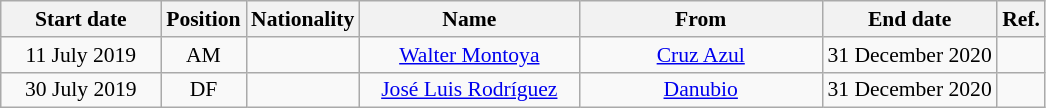<table class="wikitable" style="text-align:center; font-size:90%; ">
<tr>
<th style="background:#; color:#; width:100px;">Start date</th>
<th style="background:#; color:#; width:50px;">Position</th>
<th style="background:#; color:#; width:50px;">Nationality</th>
<th style="background:#; color:#; width:140px;">Name</th>
<th style="background:#; color:#; width:155px;">From</th>
<th style="background:#; color:#; width:110px;">End date</th>
<th style="background:#; color:#; width:25px;">Ref.</th>
</tr>
<tr>
<td>11 July 2019</td>
<td>AM</td>
<td></td>
<td><a href='#'>Walter Montoya</a></td>
<td> <a href='#'>Cruz Azul</a></td>
<td>31 December 2020</td>
<td></td>
</tr>
<tr>
<td>30 July 2019</td>
<td>DF</td>
<td></td>
<td><a href='#'>José Luis Rodríguez</a></td>
<td> <a href='#'>Danubio</a></td>
<td>31 December 2020</td>
<td></td>
</tr>
</table>
